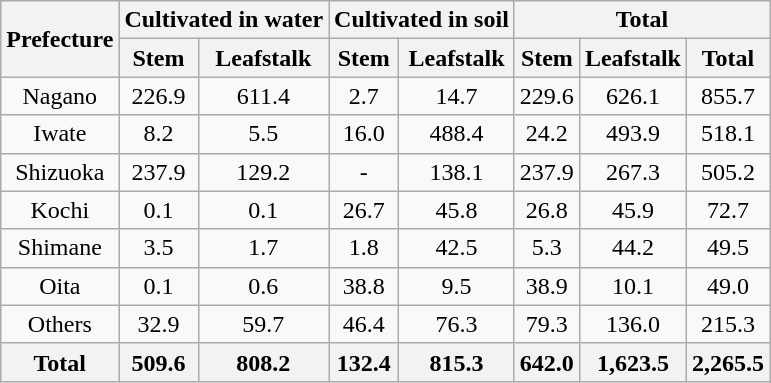<table class="wikitable sortable" style="text-align: center;">
<tr>
<th rowspan="2">Prefecture</th>
<th colspan="2">Cultivated in water</th>
<th colspan="2">Cultivated in soil</th>
<th colspan="3">Total</th>
</tr>
<tr>
<th>Stem</th>
<th>Leafstalk</th>
<th>Stem</th>
<th>Leafstalk</th>
<th>Stem</th>
<th>Leafstalk</th>
<th>Total</th>
</tr>
<tr>
<td>Nagano</td>
<td>226.9</td>
<td>611.4</td>
<td>2.7</td>
<td>14.7</td>
<td>229.6</td>
<td>626.1</td>
<td>855.7</td>
</tr>
<tr>
<td>Iwate</td>
<td>8.2</td>
<td>5.5</td>
<td>16.0</td>
<td>488.4</td>
<td>24.2</td>
<td>493.9</td>
<td>518.1</td>
</tr>
<tr>
<td>Shizuoka</td>
<td>237.9</td>
<td>129.2</td>
<td>-</td>
<td>138.1</td>
<td>237.9</td>
<td>267.3</td>
<td>505.2</td>
</tr>
<tr>
<td>Kochi</td>
<td>0.1</td>
<td>0.1</td>
<td>26.7</td>
<td>45.8</td>
<td>26.8</td>
<td>45.9</td>
<td>72.7</td>
</tr>
<tr>
<td>Shimane</td>
<td>3.5</td>
<td>1.7</td>
<td>1.8</td>
<td>42.5</td>
<td>5.3</td>
<td>44.2</td>
<td>49.5</td>
</tr>
<tr>
<td>Oita</td>
<td>0.1</td>
<td>0.6</td>
<td>38.8</td>
<td>9.5</td>
<td>38.9</td>
<td>10.1</td>
<td>49.0</td>
</tr>
<tr>
<td>Others</td>
<td>32.9</td>
<td>59.7</td>
<td>46.4</td>
<td>76.3</td>
<td>79.3</td>
<td>136.0</td>
<td>215.3</td>
</tr>
<tr>
<th>Total</th>
<th>509.6</th>
<th>808.2</th>
<th>132.4</th>
<th>815.3</th>
<th>642.0</th>
<th>1,623.5</th>
<th>2,265.5</th>
</tr>
</table>
